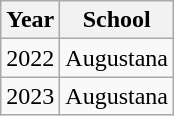<table class="wikitable" style="text-align:center">
<tr>
<th>Year</th>
<th>School</th>
</tr>
<tr>
<td>2022</td>
<td>Augustana</td>
</tr>
<tr>
<td>2023</td>
<td>Augustana</td>
</tr>
</table>
